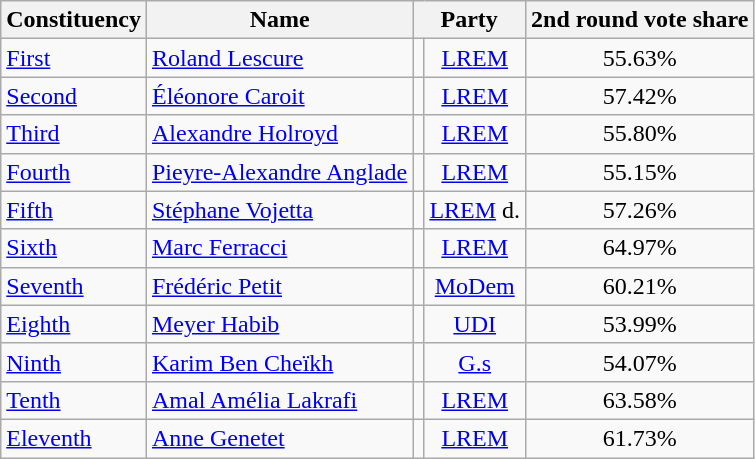<table class="sortable wikitable">
<tr ------------------>
<th>Constituency</th>
<th>Name</th>
<th colspan="2">Party</th>
<th>2nd round vote share</th>
</tr>
<tr ------------------>
<td><a href='#'>First</a></td>
<td><a href='#'>Roland Lescure</a></td>
<td bgcolor=></td>
<td align=center><a href='#'>LREM</a></td>
<td align=center>55.63%</td>
</tr>
<tr ------------------>
<td><a href='#'>Second</a></td>
<td><a href='#'>Éléonore Caroit</a></td>
<td bgcolor=></td>
<td align=center><a href='#'>LREM</a></td>
<td align=center>57.42%</td>
</tr>
<tr ------------------>
<td><a href='#'>Third</a></td>
<td><a href='#'>Alexandre Holroyd</a></td>
<td bgcolor=></td>
<td align=center><a href='#'>LREM</a></td>
<td align=center>55.80%</td>
</tr>
<tr ------------------>
<td><a href='#'>Fourth</a></td>
<td><a href='#'>Pieyre-Alexandre Anglade</a></td>
<td bgcolor=></td>
<td align=center><a href='#'>LREM</a></td>
<td align=center>55.15%</td>
</tr>
<tr ------------------>
<td><a href='#'>Fifth</a></td>
<td><a href='#'>Stéphane Vojetta</a></td>
<td bgcolor=></td>
<td align=center><a href='#'>LREM</a> d.</td>
<td align=center>57.26%</td>
</tr>
<tr ------------------>
<td><a href='#'>Sixth</a></td>
<td><a href='#'>Marc Ferracci</a></td>
<td bgcolor=></td>
<td align=center><a href='#'>LREM</a></td>
<td align=center>64.97%</td>
</tr>
<tr ------------------>
<td><a href='#'>Seventh</a></td>
<td><a href='#'>Frédéric Petit</a></td>
<td bgcolor=></td>
<td align=center><a href='#'>MoDem</a></td>
<td align=center>60.21%</td>
</tr>
<tr ------------------>
<td><a href='#'>Eighth</a></td>
<td><a href='#'>Meyer Habib</a></td>
<td bgcolor=></td>
<td align=center><a href='#'>UDI</a></td>
<td align=center>53.99%</td>
</tr>
<tr ------------------>
<td><a href='#'>Ninth</a></td>
<td><a href='#'>Karim Ben Cheïkh</a></td>
<td bgcolor=></td>
<td align=center><a href='#'>G.s</a></td>
<td align=center>54.07%</td>
</tr>
<tr ------------------>
<td><a href='#'>Tenth</a></td>
<td><a href='#'>Amal Amélia Lakrafi</a></td>
<td bgcolor=></td>
<td align=center><a href='#'>LREM</a></td>
<td align=center>63.58%</td>
</tr>
<tr ------------------>
<td><a href='#'>Eleventh</a></td>
<td><a href='#'>Anne Genetet</a></td>
<td bgcolor=></td>
<td align=center><a href='#'>LREM</a></td>
<td align=center>61.73%</td>
</tr>
</table>
